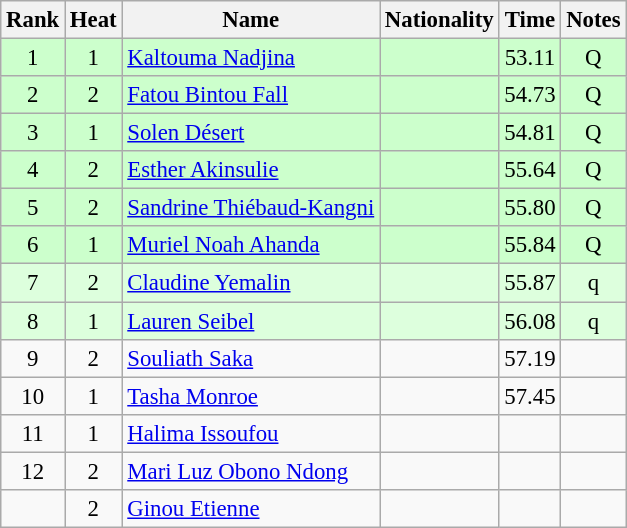<table class="wikitable sortable" style="text-align:center; font-size:95%">
<tr>
<th>Rank</th>
<th>Heat</th>
<th>Name</th>
<th>Nationality</th>
<th>Time</th>
<th>Notes</th>
</tr>
<tr bgcolor=ccffcc>
<td>1</td>
<td>1</td>
<td align=left><a href='#'>Kaltouma Nadjina</a></td>
<td align=left></td>
<td>53.11</td>
<td>Q</td>
</tr>
<tr bgcolor=ccffcc>
<td>2</td>
<td>2</td>
<td align=left><a href='#'>Fatou Bintou Fall</a></td>
<td align=left></td>
<td>54.73</td>
<td>Q</td>
</tr>
<tr bgcolor=ccffcc>
<td>3</td>
<td>1</td>
<td align=left><a href='#'>Solen Désert</a></td>
<td align=left></td>
<td>54.81</td>
<td>Q</td>
</tr>
<tr bgcolor=ccffcc>
<td>4</td>
<td>2</td>
<td align=left><a href='#'>Esther Akinsulie</a></td>
<td align=left></td>
<td>55.64</td>
<td>Q</td>
</tr>
<tr bgcolor=ccffcc>
<td>5</td>
<td>2</td>
<td align=left><a href='#'>Sandrine Thiébaud-Kangni</a></td>
<td align=left></td>
<td>55.80</td>
<td>Q</td>
</tr>
<tr bgcolor=ccffcc>
<td>6</td>
<td>1</td>
<td align=left><a href='#'>Muriel Noah Ahanda</a></td>
<td align=left></td>
<td>55.84</td>
<td>Q</td>
</tr>
<tr bgcolor=ddffdd>
<td>7</td>
<td>2</td>
<td align=left><a href='#'>Claudine Yemalin</a></td>
<td align=left></td>
<td>55.87</td>
<td>q</td>
</tr>
<tr bgcolor=ddffdd>
<td>8</td>
<td>1</td>
<td align=left><a href='#'>Lauren Seibel</a></td>
<td align=left></td>
<td>56.08</td>
<td>q</td>
</tr>
<tr>
<td>9</td>
<td>2</td>
<td align=left><a href='#'>Souliath Saka</a></td>
<td align=left></td>
<td>57.19</td>
<td></td>
</tr>
<tr>
<td>10</td>
<td>1</td>
<td align=left><a href='#'>Tasha Monroe</a></td>
<td align=left></td>
<td>57.45</td>
<td></td>
</tr>
<tr>
<td>11</td>
<td>1</td>
<td align=left><a href='#'>Halima Issoufou</a></td>
<td align=left></td>
<td></td>
<td></td>
</tr>
<tr>
<td>12</td>
<td>2</td>
<td align=left><a href='#'>Mari Luz Obono Ndong</a></td>
<td align=left></td>
<td></td>
<td></td>
</tr>
<tr>
<td></td>
<td>2</td>
<td align=left><a href='#'>Ginou Etienne</a></td>
<td align=left></td>
<td></td>
<td></td>
</tr>
</table>
